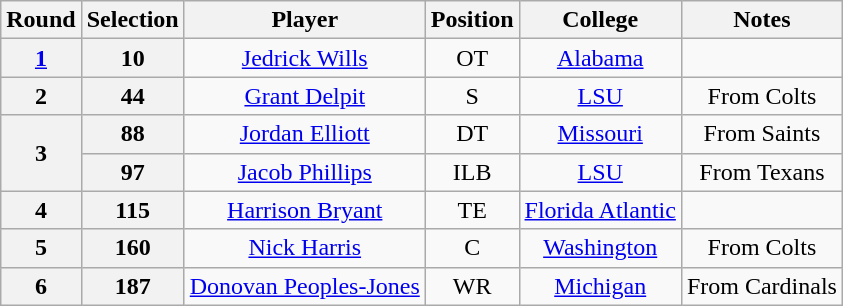<table class="wikitable" style="text-align:center">
<tr>
<th>Round</th>
<th>Selection</th>
<th>Player</th>
<th>Position</th>
<th>College</th>
<th>Notes</th>
</tr>
<tr>
<th><a href='#'>1</a></th>
<th>10</th>
<td><a href='#'>Jedrick Wills</a></td>
<td>OT</td>
<td><a href='#'>Alabama</a></td>
<td></td>
</tr>
<tr>
<th>2</th>
<th>44</th>
<td><a href='#'>Grant Delpit</a></td>
<td>S</td>
<td><a href='#'>LSU</a></td>
<td>From Colts</td>
</tr>
<tr>
<th rowspan="2">3</th>
<th>88</th>
<td><a href='#'>Jordan Elliott</a></td>
<td>DT</td>
<td><a href='#'>Missouri</a></td>
<td>From Saints</td>
</tr>
<tr>
<th>97</th>
<td><a href='#'>Jacob Phillips</a></td>
<td>ILB</td>
<td><a href='#'>LSU</a></td>
<td>From Texans</td>
</tr>
<tr>
<th>4</th>
<th>115</th>
<td><a href='#'>Harrison Bryant</a></td>
<td>TE</td>
<td><a href='#'>Florida Atlantic</a></td>
<td></td>
</tr>
<tr>
<th>5</th>
<th>160</th>
<td><a href='#'>Nick Harris</a></td>
<td>C</td>
<td><a href='#'>Washington</a></td>
<td>From Colts</td>
</tr>
<tr>
<th>6</th>
<th>187</th>
<td><a href='#'>Donovan Peoples-Jones</a></td>
<td>WR</td>
<td><a href='#'>Michigan</a></td>
<td>From Cardinals</td>
</tr>
</table>
